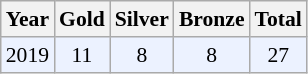<table class="sortable wikitable" style="font-size: 90%;">
<tr>
<th>Year</th>
<th>Gold</th>
<th>Silver</th>
<th>Bronze</th>
<th>Total</th>
</tr>
<tr style="background:#ECF2FF">
<td align="center">2019</td>
<td align="center">11</td>
<td align="center">8</td>
<td align="center">8</td>
<td align="center">27</td>
</tr>
</table>
